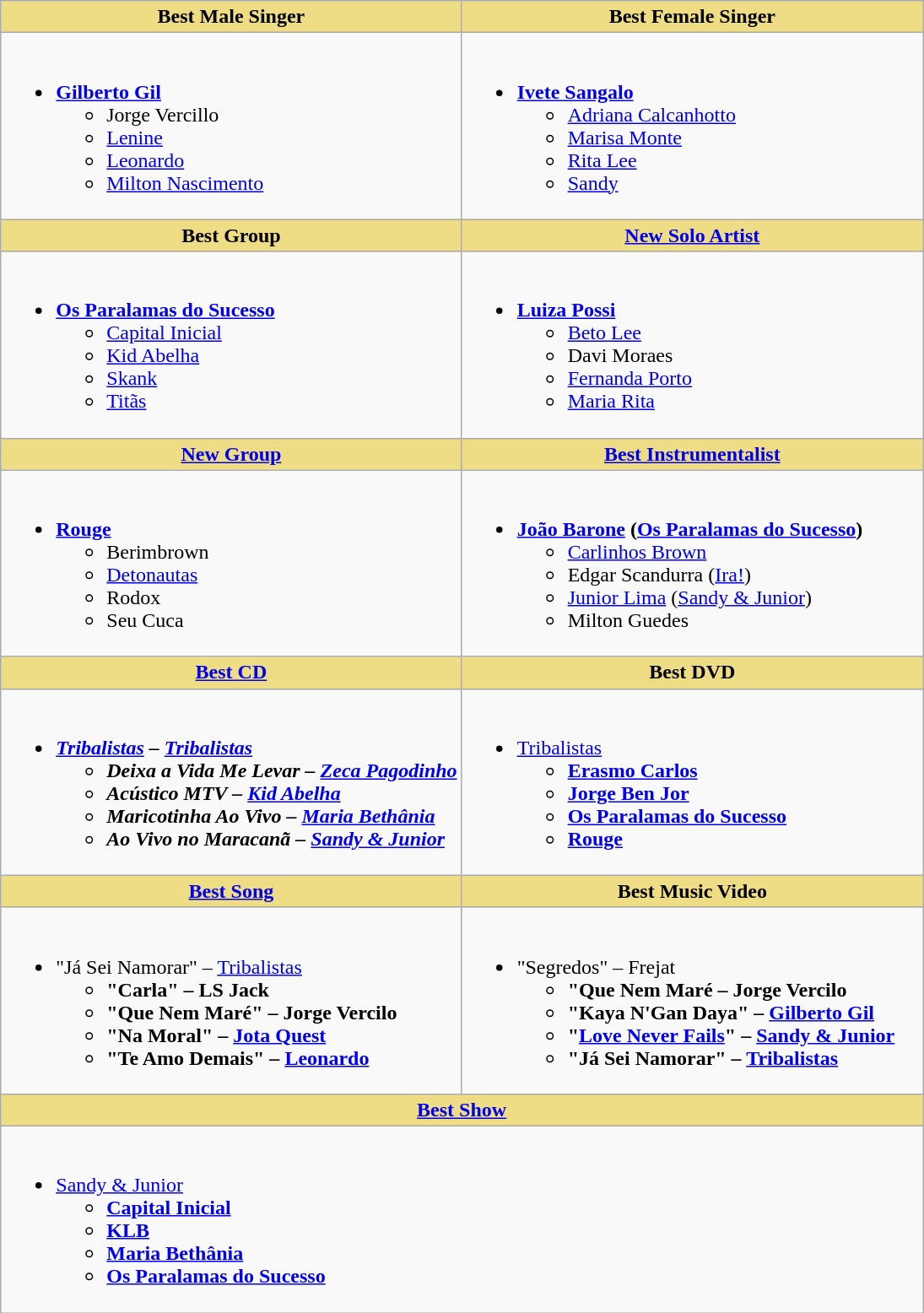<table class="wikitable" style="width=">
<tr>
<th scope="col" width="50%" style="background:#EEDD85;">Best Male Singer</th>
<th scope="col" width="50%" style="background:#EEDD85;">Best Female Singer</th>
</tr>
<tr>
<td style="vertical-align:top"><br><ul><li><strong><a href='#'>Gilberto Gil</a></strong><ul><li>Jorge Vercillo</li><li><a href='#'>Lenine</a></li><li><a href='#'>Leonardo</a></li><li><a href='#'>Milton Nascimento</a></li></ul></li></ul></td>
<td style="vertical-align:top"><br><ul><li><strong><a href='#'>Ivete Sangalo</a></strong><ul><li><a href='#'>Adriana Calcanhotto</a></li><li><a href='#'>Marisa Monte</a></li><li><a href='#'>Rita Lee</a></li><li><a href='#'>Sandy</a></li></ul></li></ul></td>
</tr>
<tr>
<th scope="col" width="50%" style="background:#EEDD85;">Best Group</th>
<th scope="col" width="50%" style="background:#EEDD85;"><a href='#'>New Solo Artist</a></th>
</tr>
<tr>
<td style="vertical-align:top"><br><ul><li><strong><a href='#'>Os Paralamas do Sucesso</a></strong><ul><li><a href='#'>Capital Inicial</a></li><li><a href='#'>Kid Abelha</a></li><li><a href='#'>Skank</a></li><li><a href='#'>Titãs</a></li></ul></li></ul></td>
<td style="vertical-align:top"><br><ul><li><strong><a href='#'>Luiza Possi</a></strong><ul><li><a href='#'>Beto Lee</a></li><li>Davi Moraes</li><li><a href='#'>Fernanda Porto</a></li><li><a href='#'>Maria Rita</a></li></ul></li></ul></td>
</tr>
<tr>
<th scope="col" width="50%" style="background:#EEDD85;"><a href='#'>New Group</a></th>
<th scope="col" width="50%" style="background:#EEDD85;"><a href='#'>Best Instrumentalist</a></th>
</tr>
<tr>
<td style="vertical-align:top"><br><ul><li><strong><a href='#'>Rouge</a></strong><ul><li>Berimbrown</li><li><a href='#'>Detonautas</a></li><li>Rodox</li><li>Seu Cuca</li></ul></li></ul></td>
<td style="vertical-align:top"><br><ul><li><strong><a href='#'>João Barone</a> (<a href='#'>Os Paralamas do Sucesso</a>)</strong><ul><li><a href='#'>Carlinhos Brown</a></li><li>Edgar Scandurra (<a href='#'>Ira!</a>)</li><li><a href='#'>Junior Lima</a> (<a href='#'>Sandy & Junior</a>)</li><li>Milton Guedes</li></ul></li></ul></td>
</tr>
<tr>
<th scope="col" width="50%" style="background:#EEDD85;"><a href='#'>Best CD</a></th>
<th scope="col" width="50%" style="background:#EEDD85;">Best DVD</th>
</tr>
<tr>
<td style="vertical-align:top"><br><ul><li><strong><em><a href='#'>Tribalistas</a><em> – <a href='#'>Tribalistas</a><strong><ul><li></em>Deixa a Vida Me Levar<em> – <a href='#'>Zeca Pagodinho</a></li><li></em>Acústico MTV<em> – <a href='#'>Kid Abelha</a></li><li></em>Maricotinha Ao Vivo<em> – <a href='#'>Maria Bethânia</a></li><li></em>Ao Vivo no Maracanã<em> – <a href='#'>Sandy & Junior</a></li></ul></li></ul></td>
<td style="vertical-align:top"><br><ul><li></strong><a href='#'>Tribalistas</a><strong><ul><li><a href='#'>Erasmo Carlos</a></li><li><a href='#'>Jorge Ben Jor</a></li><li><a href='#'>Os Paralamas do Sucesso</a></li><li><a href='#'>Rouge</a></li></ul></li></ul></td>
</tr>
<tr>
<th scope="col" width="50%" style="background:#EEDD85;"><a href='#'>Best Song</a></th>
<th scope="col" width="50%" style="background:#EEDD85;">Best Music Video</th>
</tr>
<tr>
<td style="vertical-align:top"><br><ul><li></strong>"Já Sei Namorar" – <a href='#'>Tribalistas</a><strong><ul><li>"Carla" – LS Jack</li><li>"Que Nem Maré" – Jorge Vercilo</li><li>"Na Moral" – <a href='#'>Jota Quest</a></li><li>"Te Amo Demais" – <a href='#'>Leonardo</a></li></ul></li></ul></td>
<td style="vertical-align:top"><br><ul><li></strong>"Segredos" – Frejat<strong><ul><li>"Que Nem Maré – Jorge Vercilo</li><li>"Kaya N'Gan Daya" – <a href='#'>Gilberto Gil</a></li><li>"<a href='#'>Love Never Fails</a>" – <a href='#'>Sandy & Junior</a></li><li>"Já Sei Namorar" – <a href='#'>Tribalistas</a></li></ul></li></ul></td>
</tr>
<tr>
<th colspan="2" scope="col" width="50%" style="background:#EEDD85;"><a href='#'>Best Show</a></th>
</tr>
<tr>
<td colspan="2" style="vertical-align:top"><br><ul><li></strong><a href='#'>Sandy & Junior</a><strong><ul><li><a href='#'>Capital Inicial</a></li><li><a href='#'>KLB</a></li><li><a href='#'>Maria Bethânia</a></li><li><a href='#'>Os Paralamas do Sucesso</a></li></ul></li></ul></td>
</tr>
</table>
